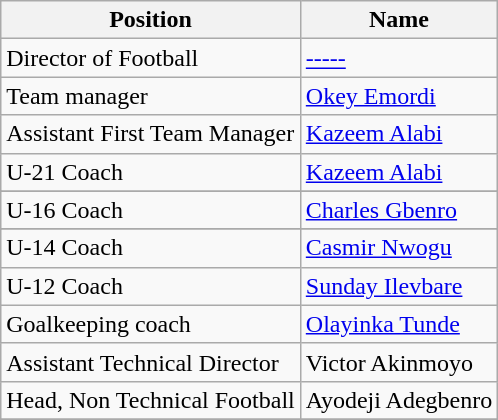<table class="wikitable">
<tr>
<th>Position</th>
<th>Name</th>
</tr>
<tr>
<td>Director of Football</td>
<td> <a href='#'>-----</a></td>
</tr>
<tr>
<td>Team manager</td>
<td> <a href='#'>Okey Emordi</a></td>
</tr>
<tr>
<td>Assistant First Team Manager</td>
<td> <a href='#'>Kazeem Alabi</a></td>
</tr>
<tr>
<td>U-21 Coach</td>
<td> <a href='#'>Kazeem Alabi</a></td>
</tr>
<tr>
</tr>
<tr>
<td>U-16 Coach</td>
<td> <a href='#'>Charles Gbenro</a></td>
</tr>
<tr>
</tr>
<tr>
<td>U-14 Coach</td>
<td> <a href='#'>Casmir Nwogu</a></td>
</tr>
<tr>
<td>U-12 Coach</td>
<td> <a href='#'>Sunday Ilevbare</a></td>
</tr>
<tr>
<td>Goalkeeping coach</td>
<td> <a href='#'>Olayinka Tunde</a></td>
</tr>
<tr>
<td>Assistant Technical Director</td>
<td> Victor Akinmoyo</td>
</tr>
<tr>
<td>Head, Non Technical Football</td>
<td> Ayodeji Adegbenro</td>
</tr>
<tr>
</tr>
</table>
